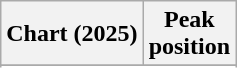<table class="wikitable sortable plainrowheaders" style="text-align:center">
<tr>
<th scope="col">Chart (2025)</th>
<th scope="col">Peak<br>position</th>
</tr>
<tr>
</tr>
<tr>
</tr>
<tr>
</tr>
<tr>
</tr>
<tr>
</tr>
</table>
